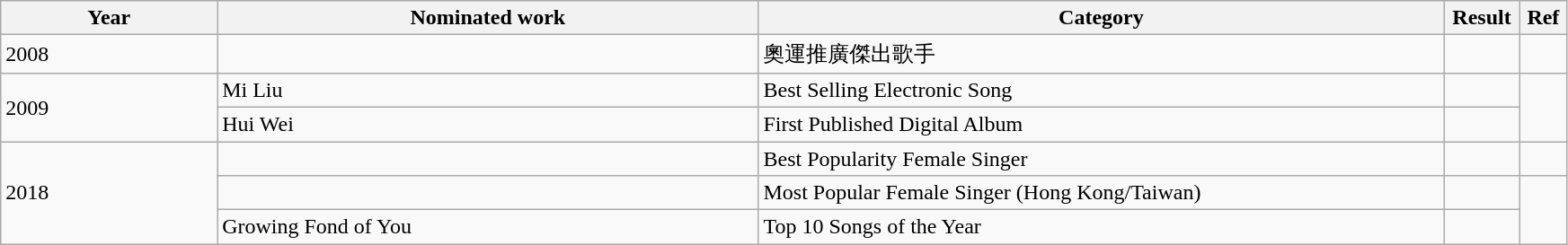<table class="wikitable"  width="92%">
<tr>
<th width="12%">Year</th>
<th width="30%">Nominated work</th>
<th width="38%">Category</th>
<th width="3%">Result</th>
<th width="2%">Ref</th>
</tr>
<tr>
<td>2008</td>
<td></td>
<td>奧運推廣傑出歌手</td>
<td></td>
</tr>
<tr>
<td rowspan=2>2009</td>
<td>Mi Liu</td>
<td>Best Selling Electronic Song</td>
<td></td>
<td rowspan=2></td>
</tr>
<tr>
<td>Hui Wei</td>
<td>First Published Digital Album</td>
<td></td>
</tr>
<tr>
<td rowspan=3>2018</td>
<td></td>
<td>Best Popularity Female Singer</td>
<td></td>
</tr>
<tr>
<td></td>
<td>Most Popular Female Singer (Hong Kong/Taiwan)</td>
<td></td>
<td rowspan=2></td>
</tr>
<tr>
<td>Growing Fond of You</td>
<td>Top 10 Songs of the Year</td>
<td></td>
</tr>
</table>
